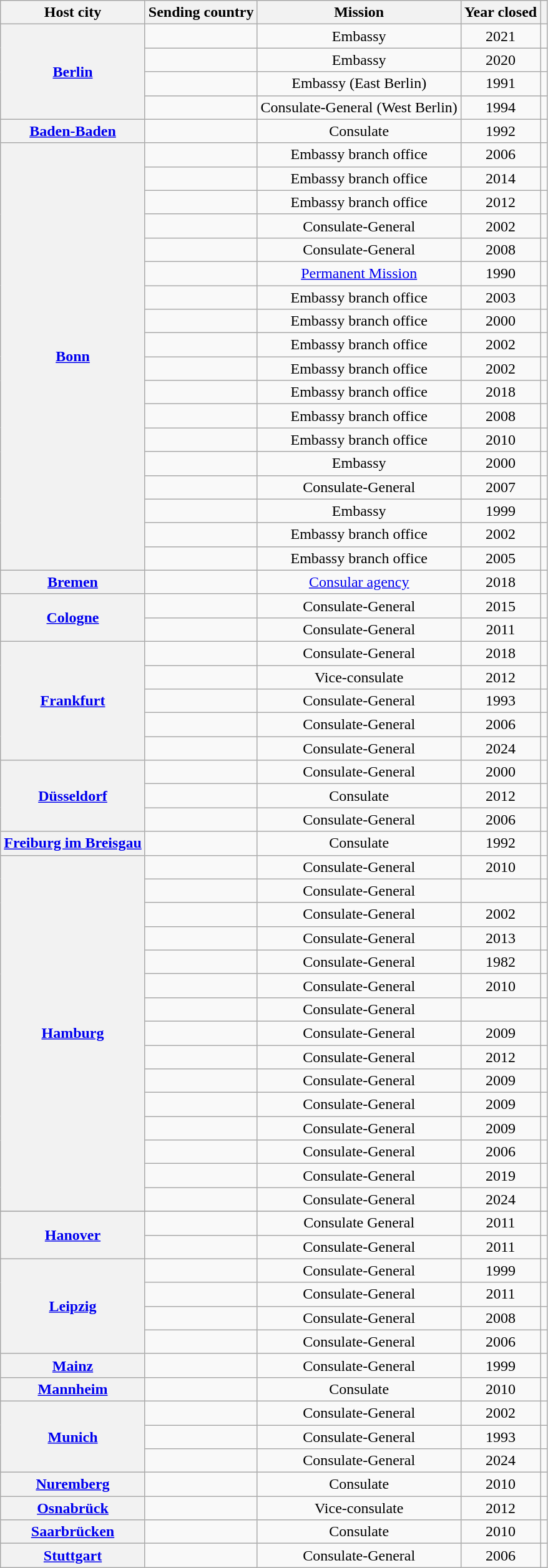<table class="wikitable plainrowheaders">
<tr>
<th scope="col">Host city</th>
<th scope="col">Sending country</th>
<th scope="col">Mission</th>
<th scope="col">Year closed</th>
<th scope="col"></th>
</tr>
<tr>
<th rowspan="4"><a href='#'>Berlin</a></th>
<td></td>
<td style="text-align:center;">Embassy</td>
<td style="text-align:center;">2021</td>
<td style="text-align:center;"></td>
</tr>
<tr>
<td></td>
<td style="text-align:center;">Embassy</td>
<td style="text-align:center;">2020</td>
<td style="text-align:center;"></td>
</tr>
<tr>
<td></td>
<td style="text-align:center;">Embassy (East Berlin)</td>
<td style="text-align:center;">1991</td>
<td style="text-align:center;"></td>
</tr>
<tr>
<td></td>
<td style="text-align:center;">Consulate-General (West Berlin)</td>
<td style="text-align:center;">1994</td>
<td style="text-align:center;"></td>
</tr>
<tr>
<th><a href='#'>Baden-Baden</a></th>
<td></td>
<td style="text-align:center;">Consulate</td>
<td style="text-align:center;">1992</td>
<td style="text-align:center;"></td>
</tr>
<tr>
<th rowspan="18"><a href='#'>Bonn</a></th>
<td></td>
<td style="text-align:center;">Embassy branch office</td>
<td style="text-align:center;">2006</td>
<td style="text-align:center;"></td>
</tr>
<tr>
<td></td>
<td style="text-align:center;">Embassy branch office</td>
<td style="text-align:center;">2014</td>
<td style="text-align:center;"></td>
</tr>
<tr>
<td></td>
<td style="text-align:center;">Embassy branch office</td>
<td style="text-align:center;">2012</td>
<td style="text-align:center;"></td>
</tr>
<tr>
<td></td>
<td style="text-align:center;">Consulate-General</td>
<td style="text-align:center;">2002</td>
<td style="text-align:center;"></td>
</tr>
<tr>
<td></td>
<td style="text-align:center;">Consulate-General</td>
<td style="text-align:center;">2008</td>
<td style="text-align:center;"></td>
</tr>
<tr>
<td></td>
<td style="text-align:center;"><a href='#'>Permanent Mission</a></td>
<td style="text-align:center;">1990</td>
<td style="text-align:center;"></td>
</tr>
<tr>
<td></td>
<td style="text-align:center;">Embassy branch office</td>
<td style="text-align:center;">2003</td>
<td style="text-align:center;"></td>
</tr>
<tr>
<td></td>
<td style="text-align:center;">Embassy branch office</td>
<td style="text-align:center;">2000</td>
<td style="text-align:center;"></td>
</tr>
<tr>
<td></td>
<td style="text-align:center;">Embassy branch office</td>
<td style="text-align:center;">2002</td>
<td style="text-align:center;"></td>
</tr>
<tr>
<td></td>
<td style="text-align:center;">Embassy branch office</td>
<td style="text-align:center;">2002</td>
<td style="text-align:center;"></td>
</tr>
<tr>
<td></td>
<td style="text-align:center;">Embassy branch office</td>
<td style="text-align:center;">2018</td>
<td style="text-align:center;"></td>
</tr>
<tr>
<td></td>
<td style="text-align:center;">Embassy branch office</td>
<td style="text-align:center;">2008</td>
<td style="text-align:center;"></td>
</tr>
<tr>
<td></td>
<td style="text-align:center;">Embassy branch office</td>
<td style="text-align:center;">2010</td>
<td style="text-align:center;"></td>
</tr>
<tr>
<td></td>
<td style="text-align:center;">Embassy</td>
<td style="text-align:center;">2000</td>
<td style="text-align:center;"></td>
</tr>
<tr>
<td></td>
<td style="text-align:center;">Consulate-General</td>
<td style="text-align:center;">2007</td>
<td style="text-align:center;"></td>
</tr>
<tr>
<td></td>
<td style="text-align:center;">Embassy</td>
<td style="text-align:center;">1999</td>
<td style="text-align:center;"></td>
</tr>
<tr>
<td></td>
<td style="text-align:center;">Embassy branch office</td>
<td style="text-align:center;">2002</td>
<td style="text-align:center;"></td>
</tr>
<tr>
<td></td>
<td style="text-align:center;">Embassy branch office</td>
<td style="text-align:center;">2005</td>
<td style="text-align:center;"></td>
</tr>
<tr>
<th><a href='#'>Bremen</a></th>
<td></td>
<td style="text-align:center;"><a href='#'>Consular agency</a></td>
<td style="text-align:center;">2018</td>
<td style="text-align:center;"></td>
</tr>
<tr>
<th rowspan="2"><a href='#'>Cologne</a></th>
<td></td>
<td style="text-align:center;">Consulate-General</td>
<td style="text-align:center;">2015</td>
<td style="text-align:center;"></td>
</tr>
<tr>
<td></td>
<td style="text-align:center;">Consulate-General</td>
<td style="text-align:center;">2011</td>
<td style="text-align:center;"></td>
</tr>
<tr>
<th rowspan="5"><a href='#'>Frankfurt</a></th>
<td></td>
<td style="text-align:center;">Consulate-General</td>
<td style="text-align:center;">2018</td>
<td style="text-align:center;"></td>
</tr>
<tr>
<td></td>
<td style="text-align:center;">Vice-consulate</td>
<td style="text-align:center;">2012</td>
<td style="text-align:center;"></td>
</tr>
<tr>
<td></td>
<td style="text-align:center;">Consulate-General</td>
<td style="text-align:center;">1993</td>
<td style="text-align:center;"></td>
</tr>
<tr>
<td></td>
<td style="text-align:center;">Consulate-General</td>
<td style="text-align:center;">2006</td>
<td style="text-align:center;"></td>
</tr>
<tr>
<td></td>
<td style="text-align:center;">Consulate-General</td>
<td style="text-align:center;">2024</td>
<td style="text-align:center;"></td>
</tr>
<tr>
<th rowspan="3"><a href='#'>Düsseldorf</a></th>
<td></td>
<td style="text-align:center;">Consulate-General</td>
<td style="text-align:center;">2000</td>
<td style="text-align:center;"></td>
</tr>
<tr>
<td></td>
<td style="text-align:center;">Consulate</td>
<td style="text-align:center;">2012</td>
<td style="text-align:center;"></td>
</tr>
<tr>
<td></td>
<td style="text-align:center;">Consulate-General</td>
<td style="text-align:center;">2006</td>
<td style="text-align:center;"></td>
</tr>
<tr>
<th><a href='#'>Freiburg im Breisgau</a></th>
<td></td>
<td style="text-align:center;">Consulate</td>
<td style="text-align:center;">1992</td>
<td style="text-align:center;"></td>
</tr>
<tr>
<th rowspan="15"><a href='#'>Hamburg</a></th>
<td></td>
<td style="text-align:center;">Consulate-General</td>
<td style="text-align:center;">2010</td>
<td style="text-align:center;"></td>
</tr>
<tr>
<td></td>
<td style="text-align:center;">Consulate-General</td>
<td style="text-align:center;"></td>
<td style="text-align:center;"></td>
</tr>
<tr>
<td></td>
<td style="text-align:center;">Consulate-General</td>
<td style="text-align:center;">2002</td>
<td style="text-align:center;"></td>
</tr>
<tr>
<td></td>
<td style="text-align:center;">Consulate-General</td>
<td style="text-align:center;">2013</td>
<td style="text-align:center;"></td>
</tr>
<tr>
<td></td>
<td style="text-align:center;">Consulate-General</td>
<td style="text-align:center;">1982</td>
<td style="text-align:center;"></td>
</tr>
<tr>
<td></td>
<td style="text-align:center;">Consulate-General</td>
<td style="text-align:center;">2010</td>
<td style="text-align:center;"></td>
</tr>
<tr>
<td></td>
<td style="text-align:center;">Consulate-General</td>
<td style="text-align:center;"></td>
<td style="text-align:center;"></td>
</tr>
<tr>
<td></td>
<td style="text-align:center;">Consulate-General</td>
<td style="text-align:center;">2009</td>
<td style="text-align:center;"></td>
</tr>
<tr>
<td></td>
<td style="text-align:center;">Consulate-General</td>
<td style="text-align:center;">2012</td>
<td style="text-align:center;"></td>
</tr>
<tr>
<td></td>
<td style="text-align:center;">Consulate-General</td>
<td style="text-align:center;">2009</td>
<td style="text-align:center;"></td>
</tr>
<tr>
<td></td>
<td style="text-align:center;">Consulate-General</td>
<td style="text-align:center;">2009</td>
<td style="text-align:center;"></td>
</tr>
<tr>
<td></td>
<td style="text-align:center;">Consulate-General</td>
<td style="text-align:center;">2009</td>
<td style="text-align:center;"></td>
</tr>
<tr>
<td></td>
<td style="text-align:center;">Consulate-General</td>
<td style="text-align:center;">2006</td>
<td style="text-align:center;"></td>
</tr>
<tr>
<td></td>
<td style="text-align:center;">Consulate-General</td>
<td style="text-align:center;">2019</td>
<td style="text-align:center;"></td>
</tr>
<tr>
<td></td>
<td style="text-align:center;">Consulate-General</td>
<td style="text-align:center;">2024</td>
<td style="text-align:center;"></td>
</tr>
<tr>
</tr>
<tr>
<th rowspan="2"><a href='#'>Hanover</a></th>
<td></td>
<td style="text-align:center;">Consulate General</td>
<td style="text-align:center;">2011</td>
<td style="text-align:center;"></td>
</tr>
<tr>
<td></td>
<td style="text-align:center;">Consulate-General</td>
<td style="text-align:center;">2011</td>
<td style="text-align:center;"></td>
</tr>
<tr>
<th rowspan="4"><a href='#'>Leipzig</a></th>
<td></td>
<td style="text-align:center;">Consulate-General</td>
<td style="text-align:center;">1999</td>
<td style="text-align:center;"></td>
</tr>
<tr>
<td></td>
<td style="text-align:center;">Consulate-General</td>
<td style="text-align:center;">2011</td>
<td style="text-align:center;"></td>
</tr>
<tr>
<td></td>
<td style="text-align:center;">Consulate-General</td>
<td style="text-align:center;">2008</td>
<td style="text-align:center;"></td>
</tr>
<tr>
<td></td>
<td style="text-align:center;">Consulate-General</td>
<td style="text-align:center;">2006</td>
<td style="text-align:center;"></td>
</tr>
<tr>
<th><a href='#'>Mainz</a></th>
<td></td>
<td style="text-align:center;">Consulate-General</td>
<td style="text-align:center;">1999</td>
<td style="text-align:center;"></td>
</tr>
<tr>
<th><a href='#'>Mannheim</a></th>
<td></td>
<td style="text-align:center;">Consulate</td>
<td style="text-align:center;">2010</td>
<td style="text-align:center;"></td>
</tr>
<tr>
<th rowspan="3"><a href='#'>Munich</a></th>
<td></td>
<td style="text-align:center;">Consulate-General</td>
<td style="text-align:center;">2002</td>
<td style="text-align:center;"></td>
</tr>
<tr>
<td></td>
<td style="text-align:center;">Consulate-General</td>
<td style="text-align:center;">1993</td>
<td style="text-align:center;"></td>
</tr>
<tr>
<td></td>
<td style="text-align:center;">Consulate-General</td>
<td style="text-align:center;">2024</td>
<td style="text-align:center;"></td>
</tr>
<tr>
<th><a href='#'>Nuremberg</a></th>
<td></td>
<td style="text-align:center;">Consulate</td>
<td style="text-align:center;">2010</td>
<td style="text-align:center;"></td>
</tr>
<tr>
<th><a href='#'>Osnabrück</a></th>
<td></td>
<td style="text-align:center;">Vice-consulate</td>
<td style="text-align:center;">2012</td>
<td style="text-align:center;"></td>
</tr>
<tr>
<th><a href='#'>Saarbrücken</a></th>
<td></td>
<td style="text-align:center;">Consulate</td>
<td style="text-align:center;">2010</td>
<td style="text-align:center;"></td>
</tr>
<tr>
<th><a href='#'>Stuttgart</a></th>
<td></td>
<td style="text-align:center;">Consulate-General</td>
<td style="text-align:center;">2006</td>
<td style="text-align:center;"></td>
</tr>
</table>
